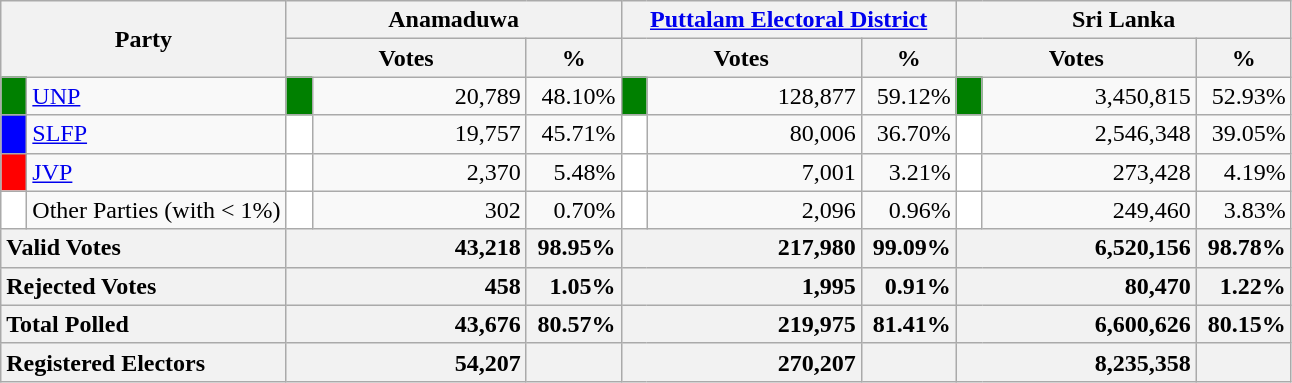<table class="wikitable">
<tr>
<th colspan="2" width="144px"rowspan="2">Party</th>
<th colspan="3" width="216px">Anamaduwa</th>
<th colspan="3" width="216px"><a href='#'>Puttalam Electoral District</a></th>
<th colspan="3" width="216px">Sri Lanka</th>
</tr>
<tr>
<th colspan="2" width="144px">Votes</th>
<th>%</th>
<th colspan="2" width="144px">Votes</th>
<th>%</th>
<th colspan="2" width="144px">Votes</th>
<th>%</th>
</tr>
<tr>
<td style="background-color:green;" width="10px"></td>
<td style="text-align:left;"><a href='#'>UNP</a></td>
<td style="background-color:green;" width="10px"></td>
<td style="text-align:right;">20,789</td>
<td style="text-align:right;">48.10%</td>
<td style="background-color:green;" width="10px"></td>
<td style="text-align:right;">128,877</td>
<td style="text-align:right;">59.12%</td>
<td style="background-color:green;" width="10px"></td>
<td style="text-align:right;">3,450,815</td>
<td style="text-align:right;">52.93%</td>
</tr>
<tr>
<td style="background-color:blue;" width="10px"></td>
<td style="text-align:left;"><a href='#'>SLFP</a></td>
<td style="background-color:white;" width="10px"></td>
<td style="text-align:right;">19,757</td>
<td style="text-align:right;">45.71%</td>
<td style="background-color:white;" width="10px"></td>
<td style="text-align:right;">80,006</td>
<td style="text-align:right;">36.70%</td>
<td style="background-color:white;" width="10px"></td>
<td style="text-align:right;">2,546,348</td>
<td style="text-align:right;">39.05%</td>
</tr>
<tr>
<td style="background-color:red;" width="10px"></td>
<td style="text-align:left;"><a href='#'>JVP</a></td>
<td style="background-color:white;" width="10px"></td>
<td style="text-align:right;">2,370</td>
<td style="text-align:right;">5.48%</td>
<td style="background-color:white;" width="10px"></td>
<td style="text-align:right;">7,001</td>
<td style="text-align:right;">3.21%</td>
<td style="background-color:white;" width="10px"></td>
<td style="text-align:right;">273,428</td>
<td style="text-align:right;">4.19%</td>
</tr>
<tr>
<td style="background-color:white;" width="10px"></td>
<td style="text-align:left;">Other Parties (with < 1%)</td>
<td style="background-color:white;" width="10px"></td>
<td style="text-align:right;">302</td>
<td style="text-align:right;">0.70%</td>
<td style="background-color:white;" width="10px"></td>
<td style="text-align:right;">2,096</td>
<td style="text-align:right;">0.96%</td>
<td style="background-color:white;" width="10px"></td>
<td style="text-align:right;">249,460</td>
<td style="text-align:right;">3.83%</td>
</tr>
<tr>
<th colspan="2" width="144px"style="text-align:left;">Valid Votes</th>
<th style="text-align:right;"colspan="2" width="144px">43,218</th>
<th style="text-align:right;">98.95%</th>
<th style="text-align:right;"colspan="2" width="144px">217,980</th>
<th style="text-align:right;">99.09%</th>
<th style="text-align:right;"colspan="2" width="144px">6,520,156</th>
<th style="text-align:right;">98.78%</th>
</tr>
<tr>
<th colspan="2" width="144px"style="text-align:left;">Rejected Votes</th>
<th style="text-align:right;"colspan="2" width="144px">458</th>
<th style="text-align:right;">1.05%</th>
<th style="text-align:right;"colspan="2" width="144px">1,995</th>
<th style="text-align:right;">0.91%</th>
<th style="text-align:right;"colspan="2" width="144px">80,470</th>
<th style="text-align:right;">1.22%</th>
</tr>
<tr>
<th colspan="2" width="144px"style="text-align:left;">Total Polled</th>
<th style="text-align:right;"colspan="2" width="144px">43,676</th>
<th style="text-align:right;">80.57%</th>
<th style="text-align:right;"colspan="2" width="144px">219,975</th>
<th style="text-align:right;">81.41%</th>
<th style="text-align:right;"colspan="2" width="144px">6,600,626</th>
<th style="text-align:right;">80.15%</th>
</tr>
<tr>
<th colspan="2" width="144px"style="text-align:left;">Registered Electors</th>
<th style="text-align:right;"colspan="2" width="144px">54,207</th>
<th></th>
<th style="text-align:right;"colspan="2" width="144px">270,207</th>
<th></th>
<th style="text-align:right;"colspan="2" width="144px">8,235,358</th>
<th></th>
</tr>
</table>
